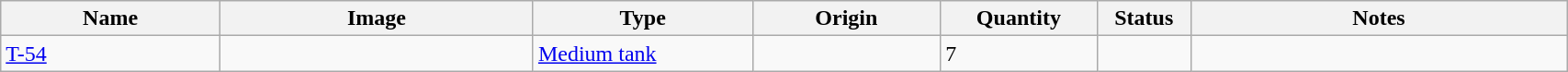<table class="wikitable" style="width:90%;">
<tr>
<th width=14%>Name</th>
<th width=20%>Image</th>
<th width=14%>Type</th>
<th width=12%>Origin</th>
<th width=10%>Quantity</th>
<th width=06%>Status</th>
<th width=24%>Notes</th>
</tr>
<tr>
<td><a href='#'>T-54</a></td>
<td></td>
<td><a href='#'>Medium tank</a></td>
<td></td>
<td>7</td>
<td></td>
<td></td>
</tr>
</table>
